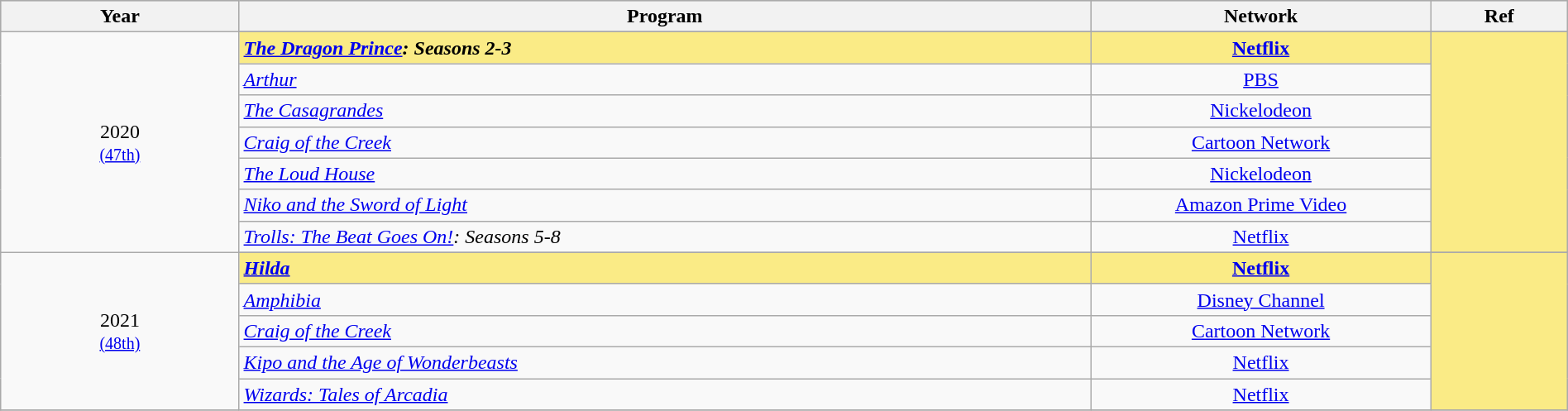<table class="wikitable" style="width:100%">
<tr style="background:#bebebe;">
<th style="width:7%;">Year</th>
<th style="width:25%;">Program</th>
<th style="width:10%;">Network</th>
<th style="width:4%;">Ref</th>
</tr>
<tr>
<td rowspan=8 style="text-align:center">2020 <br><small><a href='#'>(47th)</a></small></td>
</tr>
<tr style="background:#FAEB86">
<td><strong><em><a href='#'>The Dragon Prince</a>: Seasons 2-3</em></strong></td>
<td style="text-align:center;"><strong><a href='#'>Netflix</a></strong></td>
<td rowspan=7 style="text-align:center;"></td>
</tr>
<tr>
<td><em><a href='#'>Arthur</a></em></td>
<td style="text-align:center;"><a href='#'>PBS</a></td>
</tr>
<tr>
<td><em><a href='#'>The Casagrandes</a></em></td>
<td style="text-align:center;"><a href='#'>Nickelodeon</a></td>
</tr>
<tr>
<td><em><a href='#'>Craig of the Creek</a></em></td>
<td style="text-align:center;"><a href='#'>Cartoon Network</a></td>
</tr>
<tr>
<td><em><a href='#'>The Loud House</a></em></td>
<td style="text-align:center;"><a href='#'>Nickelodeon</a></td>
</tr>
<tr>
<td><em><a href='#'>Niko and the Sword of Light</a></em></td>
<td style="text-align:center;"><a href='#'>Amazon Prime Video</a></td>
</tr>
<tr>
<td><em><a href='#'>Trolls: The Beat Goes On!</a>: Seasons 5-8</em></td>
<td style="text-align:center;"><a href='#'>Netflix</a></td>
</tr>
<tr>
<td rowspan=6 style="text-align:center">2021 <br><small><a href='#'>(48th)</a></small></td>
</tr>
<tr style="background:#FAEB86">
<td><strong><em><a href='#'>Hilda</a></em></strong></td>
<td style="text-align:center;"><strong><a href='#'>Netflix</a></strong></td>
<td rowspan=5 style="text-align:center;"></td>
</tr>
<tr>
<td><em><a href='#'>Amphibia</a></em></td>
<td style="text-align:center;"><a href='#'>Disney Channel</a></td>
</tr>
<tr>
<td><em><a href='#'>Craig of the Creek</a></em></td>
<td style="text-align:center;"><a href='#'>Cartoon Network</a></td>
</tr>
<tr>
<td><em><a href='#'>Kipo and the Age of Wonderbeasts</a></em></td>
<td style="text-align:center;"><a href='#'>Netflix</a></td>
</tr>
<tr>
<td><em><a href='#'>Wizards: Tales of Arcadia</a></em></td>
<td style="text-align:center;"><a href='#'>Netflix</a></td>
</tr>
<tr>
</tr>
</table>
